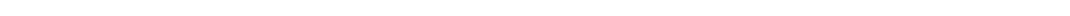<table style="width:70%; text-align:center;">
<tr style="color:white;">
<td style="background:"><strong>1</strong></td>
<td style="background:"><strong>2</strong></td>
<td style="background:"><strong>1</strong></td>
<td style="background:"><strong>1</strong></td>
<td style="background:"><strong>1</strong></td>
</tr>
</table>
